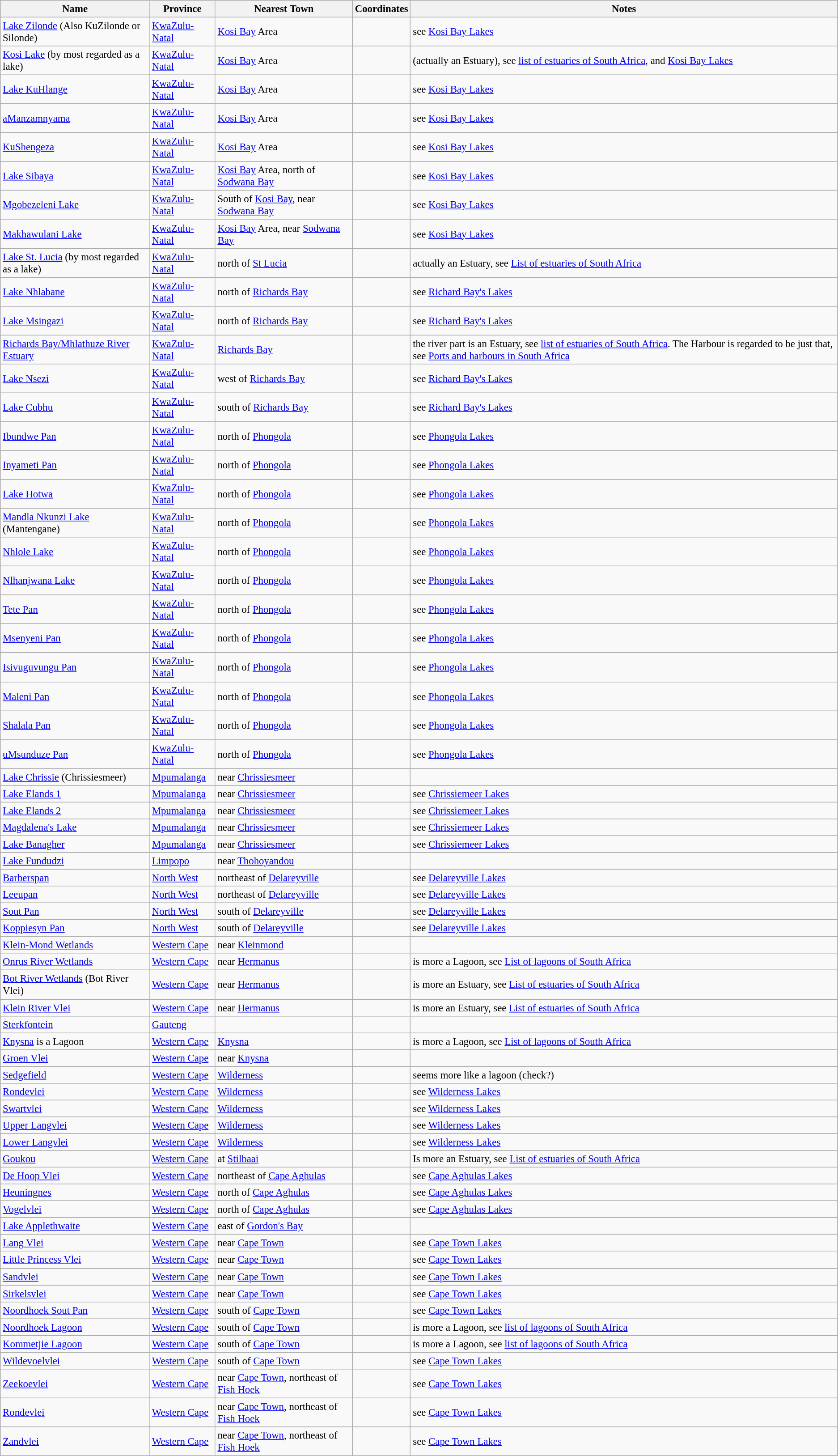<table class="wikitable sortable static-row-numbers static-row-header-text" style="font-size: 95%;">
<tr>
<th>Name</th>
<th>Province</th>
<th>Nearest Town</th>
<th>Coordinates</th>
<th>Notes</th>
</tr>
<tr>
<td><a href='#'>Lake Zilonde</a> (Also KuZilonde or Silonde)</td>
<td><a href='#'>KwaZulu-Natal</a></td>
<td><a href='#'>Kosi Bay</a> Area</td>
<td></td>
<td>see <a href='#'>Kosi Bay Lakes</a></td>
</tr>
<tr>
<td><a href='#'>Kosi Lake</a> (by most regarded as a lake)</td>
<td><a href='#'>KwaZulu-Natal</a></td>
<td><a href='#'>Kosi Bay</a> Area</td>
<td></td>
<td>(actually an Estuary), see <a href='#'>list of estuaries of South Africa</a>, and <a href='#'>Kosi Bay Lakes</a></td>
</tr>
<tr>
<td><a href='#'>Lake KuHlange</a></td>
<td><a href='#'>KwaZulu-Natal</a></td>
<td><a href='#'>Kosi Bay</a> Area</td>
<td></td>
<td>see <a href='#'>Kosi Bay Lakes</a></td>
</tr>
<tr>
<td><a href='#'>aManzamnyama</a></td>
<td><a href='#'>KwaZulu-Natal</a></td>
<td><a href='#'>Kosi Bay</a> Area</td>
<td></td>
<td>see <a href='#'>Kosi Bay Lakes</a></td>
</tr>
<tr>
<td><a href='#'>KuShengeza</a></td>
<td><a href='#'>KwaZulu-Natal</a></td>
<td><a href='#'>Kosi Bay</a> Area</td>
<td></td>
<td>see <a href='#'>Kosi Bay Lakes</a></td>
</tr>
<tr>
<td><a href='#'>Lake Sibaya</a></td>
<td><a href='#'>KwaZulu-Natal</a></td>
<td><a href='#'>Kosi Bay</a> Area, north of <a href='#'>Sodwana Bay</a></td>
<td></td>
<td>see <a href='#'>Kosi Bay Lakes</a></td>
</tr>
<tr>
<td><a href='#'>Mgobezeleni Lake</a></td>
<td><a href='#'>KwaZulu-Natal</a></td>
<td>South of <a href='#'>Kosi Bay</a>, near <a href='#'>Sodwana Bay</a></td>
<td></td>
<td>see <a href='#'>Kosi Bay Lakes</a></td>
</tr>
<tr>
<td><a href='#'>Makhawulani Lake</a></td>
<td><a href='#'>KwaZulu-Natal</a></td>
<td><a href='#'>Kosi Bay</a> Area, near <a href='#'>Sodwana Bay</a></td>
<td></td>
<td>see <a href='#'>Kosi Bay Lakes</a></td>
</tr>
<tr>
<td><a href='#'>Lake St. Lucia</a> (by most regarded as a lake)</td>
<td><a href='#'>KwaZulu-Natal</a></td>
<td>north of <a href='#'>St Lucia</a></td>
<td></td>
<td>actually an Estuary, see <a href='#'>List of estuaries of South Africa</a></td>
</tr>
<tr>
<td><a href='#'>Lake Nhlabane</a></td>
<td><a href='#'>KwaZulu-Natal</a></td>
<td>north of <a href='#'>Richards Bay</a></td>
<td></td>
<td>see <a href='#'>Richard Bay's Lakes</a></td>
</tr>
<tr>
<td><a href='#'>Lake Msingazi</a></td>
<td><a href='#'>KwaZulu-Natal</a></td>
<td>north of <a href='#'>Richards Bay</a></td>
<td></td>
<td>see <a href='#'>Richard Bay's Lakes</a></td>
</tr>
<tr>
<td><a href='#'>Richards Bay/Mhlathuze River Estuary</a></td>
<td><a href='#'>KwaZulu-Natal</a></td>
<td><a href='#'>Richards Bay</a></td>
<td></td>
<td>the river part is an Estuary, see <a href='#'>list of estuaries of South Africa</a>. The Harbour is regarded to be just that, see <a href='#'>Ports and harbours in South Africa</a></td>
</tr>
<tr>
<td><a href='#'>Lake Nsezi</a></td>
<td><a href='#'>KwaZulu-Natal</a></td>
<td>west of <a href='#'>Richards Bay</a></td>
<td></td>
<td>see <a href='#'>Richard Bay's Lakes</a></td>
</tr>
<tr>
<td><a href='#'>Lake Cubhu</a></td>
<td><a href='#'>KwaZulu-Natal</a></td>
<td>south of <a href='#'>Richards Bay</a></td>
<td></td>
<td>see <a href='#'>Richard Bay's Lakes</a></td>
</tr>
<tr>
<td><a href='#'>Ibundwe Pan</a></td>
<td><a href='#'>KwaZulu-Natal</a></td>
<td>north of <a href='#'>Phongola</a></td>
<td></td>
<td>see <a href='#'>Phongola Lakes</a></td>
</tr>
<tr>
<td><a href='#'>Inyameti Pan</a></td>
<td><a href='#'>KwaZulu-Natal</a></td>
<td>north of <a href='#'>Phongola</a></td>
<td></td>
<td>see <a href='#'>Phongola Lakes</a></td>
</tr>
<tr>
<td><a href='#'>Lake Hotwa</a></td>
<td><a href='#'>KwaZulu-Natal</a></td>
<td>north of <a href='#'>Phongola</a></td>
<td></td>
<td>see <a href='#'>Phongola Lakes</a></td>
</tr>
<tr>
<td><a href='#'>Mandla Nkunzi Lake</a> (Mantengane)</td>
<td><a href='#'>KwaZulu-Natal</a></td>
<td>north of <a href='#'>Phongola</a></td>
<td></td>
<td>see <a href='#'>Phongola Lakes</a></td>
</tr>
<tr>
<td><a href='#'>Nhlole Lake</a></td>
<td><a href='#'>KwaZulu-Natal</a></td>
<td>north of <a href='#'>Phongola</a></td>
<td></td>
<td>see <a href='#'>Phongola Lakes</a></td>
</tr>
<tr>
<td><a href='#'>Nlhanjwana Lake</a></td>
<td><a href='#'>KwaZulu-Natal</a></td>
<td>north of <a href='#'>Phongola</a></td>
<td></td>
<td>see <a href='#'>Phongola Lakes</a></td>
</tr>
<tr>
<td><a href='#'>Tete Pan</a></td>
<td><a href='#'>KwaZulu-Natal</a></td>
<td>north of <a href='#'>Phongola</a></td>
<td></td>
<td>see <a href='#'>Phongola Lakes</a></td>
</tr>
<tr>
<td><a href='#'>Msenyeni Pan</a></td>
<td><a href='#'>KwaZulu-Natal</a></td>
<td>north of <a href='#'>Phongola</a></td>
<td></td>
<td>see <a href='#'>Phongola Lakes</a></td>
</tr>
<tr>
<td><a href='#'>Isivuguvungu Pan</a></td>
<td><a href='#'>KwaZulu-Natal</a></td>
<td>north of <a href='#'>Phongola</a></td>
<td></td>
<td>see <a href='#'>Phongola Lakes</a></td>
</tr>
<tr>
<td><a href='#'>Maleni Pan</a></td>
<td><a href='#'>KwaZulu-Natal</a></td>
<td>north of <a href='#'>Phongola</a></td>
<td></td>
<td>see <a href='#'>Phongola Lakes</a></td>
</tr>
<tr>
<td><a href='#'>Shalala Pan</a></td>
<td><a href='#'>KwaZulu-Natal</a></td>
<td>north of <a href='#'>Phongola</a></td>
<td></td>
<td>see <a href='#'>Phongola Lakes</a></td>
</tr>
<tr>
<td><a href='#'>uMsunduze Pan</a></td>
<td><a href='#'>KwaZulu-Natal</a></td>
<td>north of <a href='#'>Phongola</a></td>
<td></td>
<td>see <a href='#'>Phongola Lakes</a></td>
</tr>
<tr>
<td><a href='#'>Lake Chrissie</a> (Chrissiesmeer)</td>
<td><a href='#'>Mpumalanga</a></td>
<td>near <a href='#'>Chrissiesmeer</a></td>
<td></td>
<td></td>
</tr>
<tr>
<td><a href='#'>Lake Elands 1</a></td>
<td><a href='#'>Mpumalanga</a></td>
<td>near <a href='#'>Chrissiesmeer</a></td>
<td></td>
<td>see <a href='#'>Chrissiemeer Lakes</a></td>
</tr>
<tr>
<td><a href='#'>Lake Elands 2</a></td>
<td><a href='#'>Mpumalanga</a></td>
<td>near <a href='#'>Chrissiesmeer</a></td>
<td></td>
<td>see <a href='#'>Chrissiemeer Lakes</a></td>
</tr>
<tr>
<td><a href='#'>Magdalena's Lake</a></td>
<td><a href='#'>Mpumalanga</a></td>
<td>near <a href='#'>Chrissiesmeer</a></td>
<td></td>
<td>see <a href='#'>Chrissiemeer Lakes</a></td>
</tr>
<tr>
<td><a href='#'>Lake Banagher</a></td>
<td><a href='#'>Mpumalanga</a></td>
<td>near <a href='#'>Chrissiesmeer</a></td>
<td></td>
<td>see <a href='#'>Chrissiemeer Lakes</a></td>
</tr>
<tr>
<td><a href='#'>Lake Fundudzi</a></td>
<td><a href='#'>Limpopo</a></td>
<td>near <a href='#'>Thohoyandou</a></td>
<td></td>
<td></td>
</tr>
<tr>
<td><a href='#'>Barberspan</a></td>
<td><a href='#'>North West</a></td>
<td>northeast of <a href='#'>Delareyville</a></td>
<td></td>
<td>see <a href='#'>Delareyville Lakes</a></td>
</tr>
<tr>
<td><a href='#'>Leeupan</a></td>
<td><a href='#'>North West</a></td>
<td>northeast of <a href='#'>Delareyville</a></td>
<td></td>
<td>see <a href='#'>Delareyville Lakes</a></td>
</tr>
<tr>
<td><a href='#'>Sout Pan</a></td>
<td><a href='#'>North West</a></td>
<td>south of <a href='#'>Delareyville</a></td>
<td></td>
<td>see <a href='#'>Delareyville Lakes</a></td>
</tr>
<tr>
<td><a href='#'>Koppiesyn Pan</a></td>
<td><a href='#'>North West</a></td>
<td>south of <a href='#'>Delareyville</a></td>
<td></td>
<td>see <a href='#'>Delareyville Lakes</a></td>
</tr>
<tr>
<td><a href='#'>Klein-Mond Wetlands</a></td>
<td><a href='#'>Western Cape</a></td>
<td>near <a href='#'>Kleinmond</a></td>
<td></td>
<td></td>
</tr>
<tr>
<td><a href='#'>Onrus River Wetlands</a></td>
<td><a href='#'>Western Cape</a></td>
<td>near <a href='#'>Hermanus</a></td>
<td></td>
<td>is more a Lagoon, see <a href='#'>List of lagoons of South Africa</a></td>
</tr>
<tr>
<td><a href='#'>Bot River Wetlands</a> (Bot River Vlei)</td>
<td><a href='#'>Western Cape</a></td>
<td>near <a href='#'>Hermanus</a></td>
<td></td>
<td>is more an Estuary, see <a href='#'>List of estuaries of South Africa</a></td>
</tr>
<tr>
<td><a href='#'>Klein River Vlei</a></td>
<td><a href='#'>Western Cape</a></td>
<td>near <a href='#'>Hermanus</a></td>
<td></td>
<td>is more an Estuary, see <a href='#'>List of estuaries of South Africa</a></td>
</tr>
<tr>
<td><a href='#'>Sterkfontein</a></td>
<td><a href='#'>Gauteng</a></td>
<td></td>
<td></td>
<td></td>
</tr>
<tr>
<td><a href='#'>Knysna</a> is a Lagoon</td>
<td><a href='#'>Western Cape</a></td>
<td><a href='#'>Knysna</a></td>
<td></td>
<td>is more a Lagoon, see <a href='#'>List of lagoons of South Africa</a></td>
</tr>
<tr>
<td><a href='#'>Groen Vlei</a></td>
<td><a href='#'>Western Cape</a></td>
<td>near <a href='#'>Knysna</a></td>
<td></td>
<td></td>
</tr>
<tr>
<td><a href='#'>Sedgefield</a></td>
<td><a href='#'>Western Cape</a></td>
<td><a href='#'>Wilderness</a></td>
<td></td>
<td>seems more like a lagoon (check?)</td>
</tr>
<tr>
<td><a href='#'>Rondevlei</a></td>
<td><a href='#'>Western Cape</a></td>
<td><a href='#'>Wilderness</a></td>
<td></td>
<td>see <a href='#'>Wilderness Lakes</a></td>
</tr>
<tr>
<td><a href='#'>Swartvlei</a></td>
<td><a href='#'>Western Cape</a></td>
<td><a href='#'>Wilderness</a></td>
<td></td>
<td>see <a href='#'>Wilderness Lakes</a></td>
</tr>
<tr>
<td><a href='#'>Upper Langvlei</a></td>
<td><a href='#'>Western Cape</a></td>
<td><a href='#'>Wilderness</a></td>
<td></td>
<td>see <a href='#'>Wilderness Lakes</a></td>
</tr>
<tr>
<td><a href='#'>Lower Langvlei</a></td>
<td><a href='#'>Western Cape</a></td>
<td><a href='#'>Wilderness</a></td>
<td></td>
<td>see <a href='#'>Wilderness Lakes</a></td>
</tr>
<tr>
<td><a href='#'>Goukou</a></td>
<td><a href='#'>Western Cape</a></td>
<td>at <a href='#'>Stilbaai</a></td>
<td></td>
<td>Is more an Estuary, see <a href='#'>List of estuaries of South Africa</a></td>
</tr>
<tr>
<td><a href='#'>De Hoop Vlei</a></td>
<td><a href='#'>Western Cape</a></td>
<td>northeast of <a href='#'>Cape Aghulas</a></td>
<td></td>
<td>see <a href='#'>Cape Aghulas Lakes</a></td>
</tr>
<tr>
<td><a href='#'>Heuningnes</a></td>
<td><a href='#'>Western Cape</a></td>
<td>north of <a href='#'>Cape Aghulas</a></td>
<td></td>
<td>see <a href='#'>Cape Aghulas Lakes</a></td>
</tr>
<tr>
<td><a href='#'>Vogelvlei</a></td>
<td><a href='#'>Western Cape</a></td>
<td>north of <a href='#'>Cape Aghulas</a></td>
<td></td>
<td>see <a href='#'>Cape Aghulas Lakes</a></td>
</tr>
<tr>
<td><a href='#'>Lake Applethwaite</a></td>
<td><a href='#'>Western Cape</a></td>
<td>east of <a href='#'>Gordon's Bay</a></td>
<td></td>
<td></td>
</tr>
<tr>
<td><a href='#'>Lang Vlei</a></td>
<td><a href='#'>Western Cape</a></td>
<td>near <a href='#'>Cape Town</a></td>
<td></td>
<td>see <a href='#'>Cape Town Lakes</a></td>
</tr>
<tr>
<td><a href='#'>Little Princess Vlei</a></td>
<td><a href='#'>Western Cape</a></td>
<td>near <a href='#'>Cape Town</a></td>
<td></td>
<td>see <a href='#'>Cape Town Lakes</a></td>
</tr>
<tr>
<td><a href='#'>Sandvlei</a></td>
<td><a href='#'>Western Cape</a></td>
<td>near <a href='#'>Cape Town</a></td>
<td></td>
<td>see <a href='#'>Cape Town Lakes</a></td>
</tr>
<tr>
<td><a href='#'>Sirkelsvlei</a></td>
<td><a href='#'>Western Cape</a></td>
<td>near <a href='#'>Cape Town</a></td>
<td></td>
<td>see <a href='#'>Cape Town Lakes</a></td>
</tr>
<tr>
<td><a href='#'>Noordhoek Sout Pan</a></td>
<td><a href='#'>Western Cape</a></td>
<td>south of <a href='#'>Cape Town</a></td>
<td></td>
<td>see <a href='#'>Cape Town Lakes</a> </td>
</tr>
<tr>
<td><a href='#'>Noordhoek Lagoon</a></td>
<td><a href='#'>Western Cape</a></td>
<td>south of <a href='#'>Cape Town</a></td>
<td></td>
<td>is more a Lagoon, see <a href='#'>list of lagoons of South Africa</a></td>
</tr>
<tr>
<td><a href='#'>Kommetjie Lagoon</a></td>
<td><a href='#'>Western Cape</a></td>
<td>south of <a href='#'>Cape Town</a></td>
<td></td>
<td>is more a Lagoon, see <a href='#'>list of lagoons of South Africa</a></td>
</tr>
<tr>
<td><a href='#'>Wildevoelvlei</a></td>
<td><a href='#'>Western Cape</a></td>
<td>south of <a href='#'>Cape Town</a></td>
<td></td>
<td>see <a href='#'>Cape Town Lakes</a></td>
</tr>
<tr>
<td><a href='#'>Zeekoevlei</a></td>
<td><a href='#'>Western Cape</a></td>
<td>near <a href='#'>Cape Town</a>, northeast of <a href='#'>Fish Hoek</a></td>
<td></td>
<td>see <a href='#'>Cape Town Lakes</a></td>
</tr>
<tr>
<td><a href='#'>Rondevlei</a></td>
<td><a href='#'>Western Cape</a></td>
<td>near <a href='#'>Cape Town</a>, northeast of <a href='#'>Fish Hoek</a></td>
<td></td>
<td>see <a href='#'>Cape Town Lakes</a></td>
</tr>
<tr>
<td><a href='#'>Zandvlei</a></td>
<td><a href='#'>Western Cape</a></td>
<td>near <a href='#'>Cape Town</a>, northeast of <a href='#'>Fish Hoek</a></td>
<td></td>
<td>see <a href='#'>Cape Town Lakes</a></td>
</tr>
</table>
